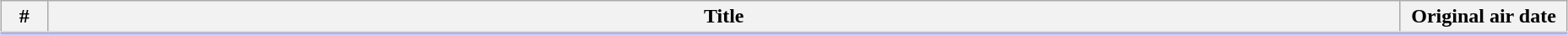<table class="wikitable" style="width:98%; margin:auto; background:#FFF;">
<tr style="border-bottom: 3px solid #CCF">
<th style="width:30px">#</th>
<th>Title</th>
<th style="width:125px">Original air date</th>
</tr>
<tr>
</tr>
</table>
